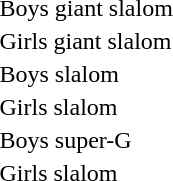<table>
<tr>
<td>Boys giant slalom</td>
<td></td>
<td></td>
<td></td>
</tr>
<tr>
<td>Girls giant slalom</td>
<td></td>
<td></td>
<td></td>
</tr>
<tr>
<td>Boys slalom</td>
<td></td>
<td></td>
<td></td>
</tr>
<tr>
<td>Girls slalom</td>
<td></td>
<td></td>
<td></td>
</tr>
<tr>
<td>Boys super-G</td>
<td></td>
<td></td>
<td></td>
</tr>
<tr>
<td>Girls slalom</td>
<td></td>
<td></td>
<td></td>
</tr>
</table>
